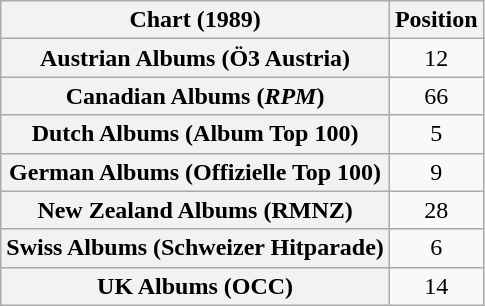<table class="wikitable sortable plainrowheaders">
<tr>
<th>Chart (1989)</th>
<th>Position</th>
</tr>
<tr>
<th scope="row">Austrian Albums (Ö3 Austria)</th>
<td align="center">12</td>
</tr>
<tr>
<th scope="row">Canadian Albums (<em>RPM</em>)</th>
<td align="center">66</td>
</tr>
<tr>
<th scope="row">Dutch Albums (Album Top 100)</th>
<td align="center">5</td>
</tr>
<tr>
<th scope="row">German Albums (Offizielle Top 100)</th>
<td align="center">9</td>
</tr>
<tr>
<th scope="row">New Zealand Albums (RMNZ)</th>
<td align="center">28</td>
</tr>
<tr>
<th scope="row">Swiss Albums (Schweizer Hitparade)</th>
<td align="center">6</td>
</tr>
<tr>
<th scope="row">UK Albums (OCC)</th>
<td align="center">14</td>
</tr>
</table>
